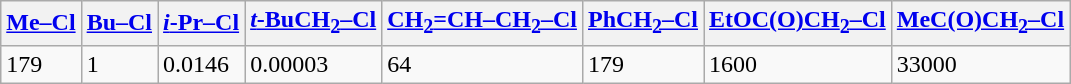<table class="wikitable">
<tr>
<th><a href='#'>Me–Cl</a></th>
<th><a href='#'>Bu–Cl</a></th>
<th><a href='#'><em>i</em>-Pr–Cl</a></th>
<th><a href='#'><em>t</em>-BuCH<sub>2</sub>–Cl</a></th>
<th><a href='#'>CH<sub>2</sub>=CH–CH<sub>2</sub>–Cl</a></th>
<th><a href='#'>PhCH<sub>2</sub>–Cl</a></th>
<th><a href='#'>EtOC(O)CH<sub>2</sub>–Cl</a></th>
<th><a href='#'>MeC(O)CH<sub>2</sub>–Cl</a></th>
</tr>
<tr>
<td>179</td>
<td>1</td>
<td>0.0146</td>
<td>0.00003</td>
<td>64</td>
<td>179</td>
<td>1600</td>
<td>33000</td>
</tr>
</table>
